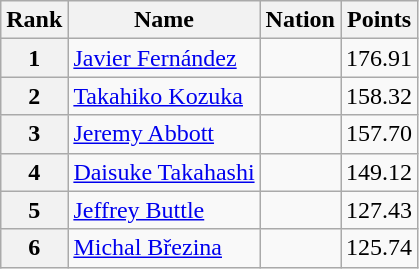<table class="wikitable sortable">
<tr>
<th>Rank</th>
<th>Name</th>
<th>Nation</th>
<th>Points</th>
</tr>
<tr>
<th>1</th>
<td><a href='#'>Javier Fernández</a></td>
<td></td>
<td align="center">176.91</td>
</tr>
<tr>
<th>2</th>
<td><a href='#'>Takahiko Kozuka</a></td>
<td></td>
<td align="center">158.32</td>
</tr>
<tr>
<th>3</th>
<td><a href='#'>Jeremy Abbott</a></td>
<td></td>
<td align="center">157.70</td>
</tr>
<tr>
<th>4</th>
<td><a href='#'>Daisuke Takahashi</a></td>
<td></td>
<td align="center">149.12</td>
</tr>
<tr>
<th>5</th>
<td><a href='#'>Jeffrey Buttle</a></td>
<td></td>
<td align="center">127.43</td>
</tr>
<tr>
<th>6</th>
<td><a href='#'>Michal Březina</a></td>
<td></td>
<td align="center">125.74</td>
</tr>
</table>
